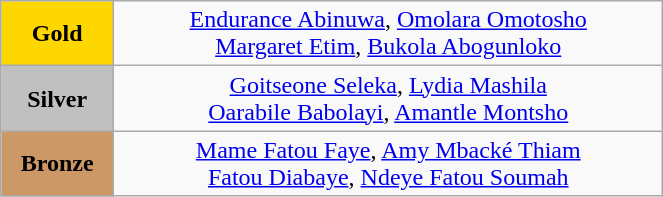<table class="wikitable" style=" text-align:center; " width="35%">
<tr>
<td bgcolor="gold"><strong>Gold</strong></td>
<td><a href='#'>Endurance Abinuwa</a>, <a href='#'>Omolara Omotosho</a><br><a href='#'>Margaret Etim</a>, <a href='#'>Bukola Abogunloko</a> <br>  <small><em></em></small></td>
</tr>
<tr>
<td bgcolor="silver"><strong>Silver</strong></td>
<td><a href='#'>Goitseone Seleka</a>, <a href='#'>Lydia Mashila</a><br><a href='#'>Oarabile Babolayi</a>, <a href='#'>Amantle Montsho</a>  <br><small><em></em></small></td>
</tr>
<tr>
<td bgcolor="CC9966"><strong>Bronze</strong></td>
<td><a href='#'>Mame Fatou Faye</a>, <a href='#'>Amy Mbacké Thiam</a><br><a href='#'>Fatou Diabaye</a>, <a href='#'>Ndeye Fatou Soumah</a><br>  <small><em></em></small></td>
</tr>
</table>
